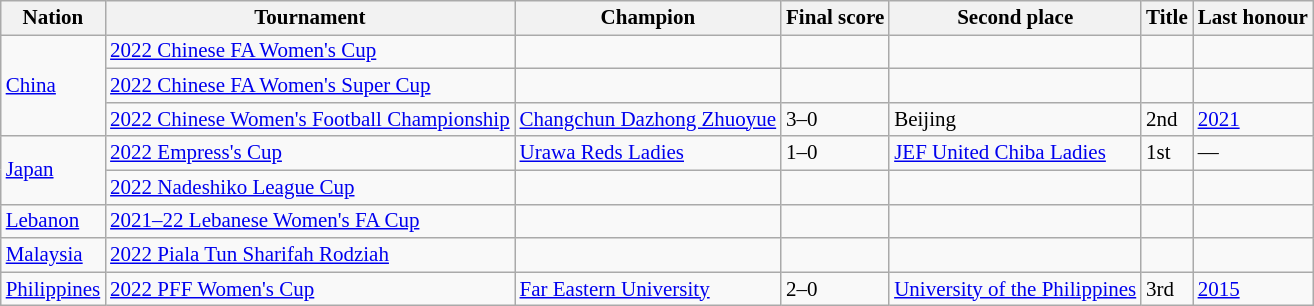<table class=wikitable style="font-size:14px">
<tr>
<th>Nation</th>
<th>Tournament</th>
<th>Champion</th>
<th>Final score</th>
<th>Second place</th>
<th data-sort-type="number">Title</th>
<th>Last honour</th>
</tr>
<tr>
<td rowspan="3"> <a href='#'>China</a></td>
<td><a href='#'>2022 Chinese FA Women's Cup</a></td>
<td></td>
<td></td>
<td></td>
<td></td>
<td></td>
</tr>
<tr>
<td><a href='#'>2022 Chinese FA Women's Super Cup</a></td>
<td></td>
<td></td>
<td></td>
<td></td>
<td></td>
</tr>
<tr>
<td><a href='#'>2022 Chinese Women's Football Championship</a></td>
<td><a href='#'>Changchun Dazhong Zhuoyue</a></td>
<td>3–0</td>
<td>Beijing</td>
<td>2nd</td>
<td><a href='#'>2021</a></td>
</tr>
<tr>
<td rowspan="2"> <a href='#'>Japan</a></td>
<td><a href='#'>2022 Empress's Cup</a></td>
<td><a href='#'>Urawa Reds Ladies</a></td>
<td>1–0</td>
<td><a href='#'>JEF United Chiba Ladies</a></td>
<td>1st</td>
<td>—</td>
</tr>
<tr>
<td><a href='#'>2022 Nadeshiko League Cup</a></td>
<td></td>
<td></td>
<td></td>
<td></td>
<td></td>
</tr>
<tr>
<td> <a href='#'>Lebanon</a></td>
<td><a href='#'>2021–22 Lebanese Women's FA Cup</a></td>
<td></td>
<td></td>
<td></td>
<td></td>
<td></td>
</tr>
<tr>
<td> <a href='#'>Malaysia</a></td>
<td><a href='#'>2022 Piala Tun Sharifah Rodziah</a></td>
<td></td>
<td></td>
<td></td>
<td></td>
<td></td>
</tr>
<tr>
<td> <a href='#'>Philippines</a></td>
<td><a href='#'>2022 PFF Women's Cup</a></td>
<td><a href='#'>Far Eastern University</a></td>
<td>2–0</td>
<td><a href='#'>University of the Philippines</a></td>
<td>3rd</td>
<td><a href='#'>2015</a></td>
</tr>
</table>
